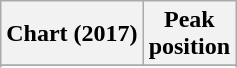<table class="wikitable sortable plainrowheaders" style="text-align:center">
<tr>
<th scope="col">Chart (2017)</th>
<th scope="col">Peak<br> position</th>
</tr>
<tr>
</tr>
<tr>
</tr>
<tr>
</tr>
</table>
